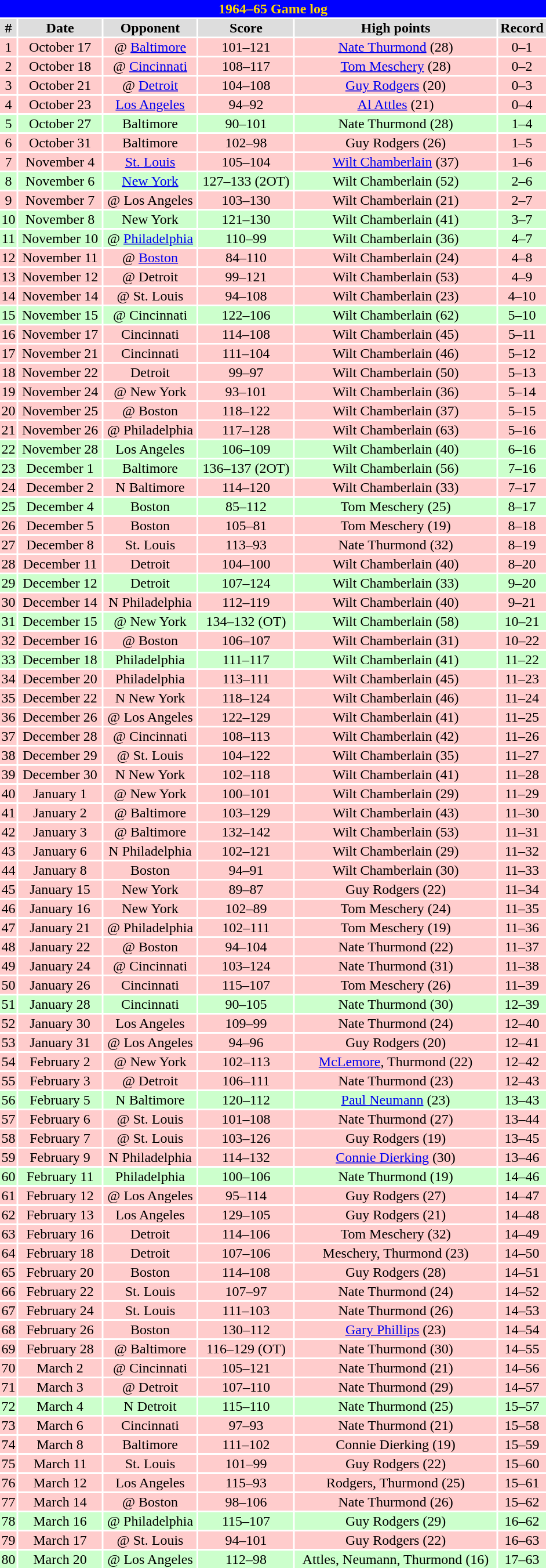<table class="toccolours collapsible" width=50% style="clear:both; margin:1.5em auto; text-align:center">
<tr>
<th colspan=11 style="background:#0000FF; color:#FFD700;">1964–65 Game log</th>
</tr>
<tr align="center" bgcolor="#dddddd">
<td><strong>#</strong></td>
<td><strong>Date</strong></td>
<td><strong>Opponent</strong></td>
<td><strong>Score</strong></td>
<td><strong>High points</strong></td>
<td><strong>Record</strong></td>
</tr>
<tr align="center" bgcolor="#ffcccc">
<td>1</td>
<td>October 17</td>
<td>@ <a href='#'>Baltimore</a></td>
<td>101–121</td>
<td><a href='#'>Nate Thurmond</a> (28)</td>
<td>0–1</td>
</tr>
<tr align="center" bgcolor="#ffcccc">
<td>2</td>
<td>October 18</td>
<td>@ <a href='#'>Cincinnati</a></td>
<td>108–117</td>
<td><a href='#'>Tom Meschery</a> (28)</td>
<td>0–2</td>
</tr>
<tr align="center" bgcolor="#ffcccc">
<td>3</td>
<td>October 21</td>
<td>@ <a href='#'>Detroit</a></td>
<td>104–108</td>
<td><a href='#'>Guy Rodgers</a> (20)</td>
<td>0–3</td>
</tr>
<tr align="center" bgcolor="#ffcccc">
<td>4</td>
<td>October 23</td>
<td><a href='#'>Los Angeles</a></td>
<td>94–92</td>
<td><a href='#'>Al Attles</a> (21)</td>
<td>0–4</td>
</tr>
<tr align="center" bgcolor="#ccffcc">
<td>5</td>
<td>October 27</td>
<td>Baltimore</td>
<td>90–101</td>
<td>Nate Thurmond (28)</td>
<td>1–4</td>
</tr>
<tr align="center" bgcolor="#ffcccc">
<td>6</td>
<td>October 31</td>
<td>Baltimore</td>
<td>102–98</td>
<td>Guy Rodgers (26)</td>
<td>1–5</td>
</tr>
<tr align="center" bgcolor="#ffcccc">
<td>7</td>
<td>November 4</td>
<td><a href='#'>St. Louis</a></td>
<td>105–104</td>
<td><a href='#'>Wilt Chamberlain</a> (37)</td>
<td>1–6</td>
</tr>
<tr align="center" bgcolor="#ccffcc">
<td>8</td>
<td>November 6</td>
<td><a href='#'>New York</a></td>
<td>127–133 (2OT)</td>
<td>Wilt Chamberlain (52)</td>
<td>2–6</td>
</tr>
<tr align="center" bgcolor="#ffcccc">
<td>9</td>
<td>November 7</td>
<td>@ Los Angeles</td>
<td>103–130</td>
<td>Wilt Chamberlain (21)</td>
<td>2–7</td>
</tr>
<tr align="center" bgcolor="#ccffcc">
<td>10</td>
<td>November 8</td>
<td>New York</td>
<td>121–130</td>
<td>Wilt Chamberlain (41)</td>
<td>3–7</td>
</tr>
<tr align="center" bgcolor="#ccffcc">
<td>11</td>
<td>November 10</td>
<td>@ <a href='#'>Philadelphia</a></td>
<td>110–99</td>
<td>Wilt Chamberlain (36)</td>
<td>4–7</td>
</tr>
<tr align="center" bgcolor="#ffcccc">
<td>12</td>
<td>November 11</td>
<td>@ <a href='#'>Boston</a></td>
<td>84–110</td>
<td>Wilt Chamberlain (24)</td>
<td>4–8</td>
</tr>
<tr align="center" bgcolor="#ffcccc">
<td>13</td>
<td>November 12</td>
<td>@ Detroit</td>
<td>99–121</td>
<td>Wilt Chamberlain (53)</td>
<td>4–9</td>
</tr>
<tr align="center" bgcolor="#ffcccc">
<td>14</td>
<td>November 14</td>
<td>@ St. Louis</td>
<td>94–108</td>
<td>Wilt Chamberlain (23)</td>
<td>4–10</td>
</tr>
<tr align="center" bgcolor="#ccffcc">
<td>15</td>
<td>November 15</td>
<td>@ Cincinnati</td>
<td>122–106</td>
<td>Wilt Chamberlain (62)</td>
<td>5–10</td>
</tr>
<tr align="center" bgcolor="#ffcccc">
<td>16</td>
<td>November 17</td>
<td>Cincinnati</td>
<td>114–108</td>
<td>Wilt Chamberlain (45)</td>
<td>5–11</td>
</tr>
<tr align="center" bgcolor="#ffcccc">
<td>17</td>
<td>November 21</td>
<td>Cincinnati</td>
<td>111–104</td>
<td>Wilt Chamberlain (46)</td>
<td>5–12</td>
</tr>
<tr align="center" bgcolor="#ffcccc">
<td>18</td>
<td>November 22</td>
<td>Detroit</td>
<td>99–97</td>
<td>Wilt Chamberlain (50)</td>
<td>5–13</td>
</tr>
<tr align="center" bgcolor="#ffcccc">
<td>19</td>
<td>November 24</td>
<td>@ New York</td>
<td>93–101</td>
<td>Wilt Chamberlain (36)</td>
<td>5–14</td>
</tr>
<tr align="center" bgcolor="#ffcccc">
<td>20</td>
<td>November 25</td>
<td>@ Boston</td>
<td>118–122</td>
<td>Wilt Chamberlain (37)</td>
<td>5–15</td>
</tr>
<tr align="center" bgcolor="#ffcccc">
<td>21</td>
<td>November 26</td>
<td>@ Philadelphia</td>
<td>117–128</td>
<td>Wilt Chamberlain (63)</td>
<td>5–16</td>
</tr>
<tr align="center" bgcolor="#ccffcc">
<td>22</td>
<td>November 28</td>
<td>Los Angeles</td>
<td>106–109</td>
<td>Wilt Chamberlain (40)</td>
<td>6–16</td>
</tr>
<tr align="center" bgcolor="#ccffcc">
<td>23</td>
<td>December 1</td>
<td>Baltimore</td>
<td>136–137 (2OT)</td>
<td>Wilt Chamberlain (56)</td>
<td>7–16</td>
</tr>
<tr align="center" bgcolor="#ffcccc">
<td>24</td>
<td>December 2</td>
<td>N Baltimore</td>
<td>114–120</td>
<td>Wilt Chamberlain (33)</td>
<td>7–17</td>
</tr>
<tr align="center" bgcolor="#ccffcc">
<td>25</td>
<td>December 4</td>
<td>Boston</td>
<td>85–112</td>
<td>Tom Meschery (25)</td>
<td>8–17</td>
</tr>
<tr align="center" bgcolor="#ffcccc">
<td>26</td>
<td>December 5</td>
<td>Boston</td>
<td>105–81</td>
<td>Tom Meschery (19)</td>
<td>8–18</td>
</tr>
<tr align="center" bgcolor="#ffcccc">
<td>27</td>
<td>December 8</td>
<td>St. Louis</td>
<td>113–93</td>
<td>Nate Thurmond (32)</td>
<td>8–19</td>
</tr>
<tr align="center" bgcolor="#ffcccc">
<td>28</td>
<td>December 11</td>
<td>Detroit</td>
<td>104–100</td>
<td>Wilt Chamberlain (40)</td>
<td>8–20</td>
</tr>
<tr align="center" bgcolor="#ccffcc">
<td>29</td>
<td>December 12</td>
<td>Detroit</td>
<td>107–124</td>
<td>Wilt Chamberlain (33)</td>
<td>9–20</td>
</tr>
<tr align="center" bgcolor="#ffcccc">
<td>30</td>
<td>December 14</td>
<td>N Philadelphia</td>
<td>112–119</td>
<td>Wilt Chamberlain (40)</td>
<td>9–21</td>
</tr>
<tr align="center" bgcolor="#ccffcc">
<td>31</td>
<td>December 15</td>
<td>@ New York</td>
<td>134–132 (OT)</td>
<td>Wilt Chamberlain (58)</td>
<td>10–21</td>
</tr>
<tr align="center" bgcolor="#ffcccc">
<td>32</td>
<td>December 16</td>
<td>@ Boston</td>
<td>106–107</td>
<td>Wilt Chamberlain (31)</td>
<td>10–22</td>
</tr>
<tr align="center" bgcolor="#ccffcc">
<td>33</td>
<td>December 18</td>
<td>Philadelphia</td>
<td>111–117</td>
<td>Wilt Chamberlain (41)</td>
<td>11–22</td>
</tr>
<tr align="center" bgcolor="#ffcccc">
<td>34</td>
<td>December 20</td>
<td>Philadelphia</td>
<td>113–111</td>
<td>Wilt Chamberlain (45)</td>
<td>11–23</td>
</tr>
<tr align="center" bgcolor="#ffcccc">
<td>35</td>
<td>December 22</td>
<td>N New York</td>
<td>118–124</td>
<td>Wilt Chamberlain (46)</td>
<td>11–24</td>
</tr>
<tr align="center" bgcolor="#ffcccc">
<td>36</td>
<td>December 26</td>
<td>@ Los Angeles</td>
<td>122–129</td>
<td>Wilt Chamberlain (41)</td>
<td>11–25</td>
</tr>
<tr align="center" bgcolor="#ffcccc">
<td>37</td>
<td>December 28</td>
<td>@ Cincinnati</td>
<td>108–113</td>
<td>Wilt Chamberlain (42)</td>
<td>11–26</td>
</tr>
<tr align="center" bgcolor="#ffcccc">
<td>38</td>
<td>December 29</td>
<td>@ St. Louis</td>
<td>104–122</td>
<td>Wilt Chamberlain (35)</td>
<td>11–27</td>
</tr>
<tr align="center" bgcolor="#ffcccc">
<td>39</td>
<td>December 30</td>
<td>N New York</td>
<td>102–118</td>
<td>Wilt Chamberlain (41)</td>
<td>11–28</td>
</tr>
<tr align="center" bgcolor="#ffcccc">
<td>40</td>
<td>January 1</td>
<td>@ New York</td>
<td>100–101</td>
<td>Wilt Chamberlain (29)</td>
<td>11–29</td>
</tr>
<tr align="center" bgcolor="#ffcccc">
<td>41</td>
<td>January 2</td>
<td>@ Baltimore</td>
<td>103–129</td>
<td>Wilt Chamberlain (43)</td>
<td>11–30</td>
</tr>
<tr align="center" bgcolor="#ffcccc">
<td>42</td>
<td>January 3</td>
<td>@ Baltimore</td>
<td>132–142</td>
<td>Wilt Chamberlain (53)</td>
<td>11–31</td>
</tr>
<tr align="center" bgcolor="#ffcccc">
<td>43</td>
<td>January 6</td>
<td>N Philadelphia</td>
<td>102–121</td>
<td>Wilt Chamberlain (29)</td>
<td>11–32</td>
</tr>
<tr align="center" bgcolor="#ffcccc">
<td>44</td>
<td>January 8</td>
<td>Boston</td>
<td>94–91</td>
<td>Wilt Chamberlain (30)</td>
<td>11–33</td>
</tr>
<tr align="center" bgcolor="#ffcccc">
<td>45</td>
<td>January 15</td>
<td>New York</td>
<td>89–87</td>
<td>Guy Rodgers (22)</td>
<td>11–34</td>
</tr>
<tr align="center" bgcolor="#ffcccc">
<td>46</td>
<td>January 16</td>
<td>New York</td>
<td>102–89</td>
<td>Tom Meschery (24)</td>
<td>11–35</td>
</tr>
<tr align="center" bgcolor="#ffcccc">
<td>47</td>
<td>January 21</td>
<td>@ Philadelphia</td>
<td>102–111</td>
<td>Tom Meschery (19)</td>
<td>11–36</td>
</tr>
<tr align="center" bgcolor="#ffcccc">
<td>48</td>
<td>January 22</td>
<td>@ Boston</td>
<td>94–104</td>
<td>Nate Thurmond (22)</td>
<td>11–37</td>
</tr>
<tr align="center" bgcolor="#ffcccc">
<td>49</td>
<td>January 24</td>
<td>@ Cincinnati</td>
<td>103–124</td>
<td>Nate Thurmond (31)</td>
<td>11–38</td>
</tr>
<tr align="center" bgcolor="#ffcccc">
<td>50</td>
<td>January 26</td>
<td>Cincinnati</td>
<td>115–107</td>
<td>Tom Meschery (26)</td>
<td>11–39</td>
</tr>
<tr align="center" bgcolor="#ccffcc">
<td>51</td>
<td>January 28</td>
<td>Cincinnati</td>
<td>90–105</td>
<td>Nate Thurmond (30)</td>
<td>12–39</td>
</tr>
<tr align="center" bgcolor="#ffcccc">
<td>52</td>
<td>January 30</td>
<td>Los Angeles</td>
<td>109–99</td>
<td>Nate Thurmond (24)</td>
<td>12–40</td>
</tr>
<tr align="center" bgcolor="#ffcccc">
<td>53</td>
<td>January 31</td>
<td>@ Los Angeles</td>
<td>94–96</td>
<td>Guy Rodgers (20)</td>
<td>12–41</td>
</tr>
<tr align="center" bgcolor="#ffcccc">
<td>54</td>
<td>February 2</td>
<td>@ New York</td>
<td>102–113</td>
<td><a href='#'>McLemore</a>, Thurmond (22)</td>
<td>12–42</td>
</tr>
<tr align="center" bgcolor="#ffcccc">
<td>55</td>
<td>February 3</td>
<td>@ Detroit</td>
<td>106–111</td>
<td>Nate Thurmond (23)</td>
<td>12–43</td>
</tr>
<tr align="center" bgcolor="#ccffcc">
<td>56</td>
<td>February 5</td>
<td>N Baltimore</td>
<td>120–112</td>
<td><a href='#'>Paul Neumann</a> (23)</td>
<td>13–43</td>
</tr>
<tr align="center" bgcolor="#ffcccc">
<td>57</td>
<td>February 6</td>
<td>@ St. Louis</td>
<td>101–108</td>
<td>Nate Thurmond (27)</td>
<td>13–44</td>
</tr>
<tr align="center" bgcolor="#ffcccc">
<td>58</td>
<td>February 7</td>
<td>@ St. Louis</td>
<td>103–126</td>
<td>Guy Rodgers (19)</td>
<td>13–45</td>
</tr>
<tr align="center" bgcolor="#ffcccc">
<td>59</td>
<td>February 9</td>
<td>N Philadelphia</td>
<td>114–132</td>
<td><a href='#'>Connie Dierking</a> (30)</td>
<td>13–46</td>
</tr>
<tr align="center" bgcolor="#ccffcc">
<td>60</td>
<td>February 11</td>
<td>Philadelphia</td>
<td>100–106</td>
<td>Nate Thurmond (19)</td>
<td>14–46</td>
</tr>
<tr align="center" bgcolor="#ffcccc">
<td>61</td>
<td>February 12</td>
<td>@ Los Angeles</td>
<td>95–114</td>
<td>Guy Rodgers (27)</td>
<td>14–47</td>
</tr>
<tr align="center" bgcolor="#ffcccc">
<td>62</td>
<td>February 13</td>
<td>Los Angeles</td>
<td>129–105</td>
<td>Guy Rodgers (21)</td>
<td>14–48</td>
</tr>
<tr align="center" bgcolor="#ffcccc">
<td>63</td>
<td>February 16</td>
<td>Detroit</td>
<td>114–106</td>
<td>Tom Meschery (32)</td>
<td>14–49</td>
</tr>
<tr align="center" bgcolor="#ffcccc">
<td>64</td>
<td>February 18</td>
<td>Detroit</td>
<td>107–106</td>
<td>Meschery, Thurmond (23)</td>
<td>14–50</td>
</tr>
<tr align="center" bgcolor="#ffcccc">
<td>65</td>
<td>February 20</td>
<td>Boston</td>
<td>114–108</td>
<td>Guy Rodgers (28)</td>
<td>14–51</td>
</tr>
<tr align="center" bgcolor="#ffcccc">
<td>66</td>
<td>February 22</td>
<td>St. Louis</td>
<td>107–97</td>
<td>Nate Thurmond (24)</td>
<td>14–52</td>
</tr>
<tr align="center" bgcolor="#ffcccc">
<td>67</td>
<td>February 24</td>
<td>St. Louis</td>
<td>111–103</td>
<td>Nate Thurmond (26)</td>
<td>14–53</td>
</tr>
<tr align="center" bgcolor="#ffcccc">
<td>68</td>
<td>February 26</td>
<td>Boston</td>
<td>130–112</td>
<td><a href='#'>Gary Phillips</a> (23)</td>
<td>14–54</td>
</tr>
<tr align="center" bgcolor="#ffcccc">
<td>69</td>
<td>February 28</td>
<td>@ Baltimore</td>
<td>116–129 (OT)</td>
<td>Nate Thurmond (30)</td>
<td>14–55</td>
</tr>
<tr align="center" bgcolor="#ffcccc">
<td>70</td>
<td>March 2</td>
<td>@ Cincinnati</td>
<td>105–121</td>
<td>Nate Thurmond (21)</td>
<td>14–56</td>
</tr>
<tr align="center" bgcolor="#ffcccc">
<td>71</td>
<td>March 3</td>
<td>@ Detroit</td>
<td>107–110</td>
<td>Nate Thurmond (29)</td>
<td>14–57</td>
</tr>
<tr align="center" bgcolor="#ccffcc">
<td>72</td>
<td>March 4</td>
<td>N Detroit</td>
<td>115–110</td>
<td>Nate Thurmond (25)</td>
<td>15–57</td>
</tr>
<tr align="center" bgcolor="#ffcccc">
<td>73</td>
<td>March 6</td>
<td>Cincinnati</td>
<td>97–93</td>
<td>Nate Thurmond (21)</td>
<td>15–58</td>
</tr>
<tr align="center" bgcolor="#ffcccc">
<td>74</td>
<td>March 8</td>
<td>Baltimore</td>
<td>111–102</td>
<td>Connie Dierking (19)</td>
<td>15–59</td>
</tr>
<tr align="center" bgcolor="#ffcccc">
<td>75</td>
<td>March 11</td>
<td>St. Louis</td>
<td>101–99</td>
<td>Guy Rodgers (22)</td>
<td>15–60</td>
</tr>
<tr align="center" bgcolor="#ffcccc">
<td>76</td>
<td>March 12</td>
<td>Los Angeles</td>
<td>115–93</td>
<td>Rodgers, Thurmond (25)</td>
<td>15–61</td>
</tr>
<tr align="center" bgcolor="#ffcccc">
<td>77</td>
<td>March 14</td>
<td>@ Boston</td>
<td>98–106</td>
<td>Nate Thurmond (26)</td>
<td>15–62</td>
</tr>
<tr align="center" bgcolor="#ccffcc">
<td>78</td>
<td>March 16</td>
<td>@ Philadelphia</td>
<td>115–107</td>
<td>Guy Rodgers (29)</td>
<td>16–62</td>
</tr>
<tr align="center" bgcolor="#ffcccc">
<td>79</td>
<td>March 17</td>
<td>@ St. Louis</td>
<td>94–101</td>
<td>Guy Rodgers (22)</td>
<td>16–63</td>
</tr>
<tr align="center" bgcolor="#ccffcc">
<td>80</td>
<td>March 20</td>
<td>@ Los Angeles</td>
<td>112–98</td>
<td>Attles, Neumann, Thurmond (16)</td>
<td>17–63</td>
</tr>
</table>
